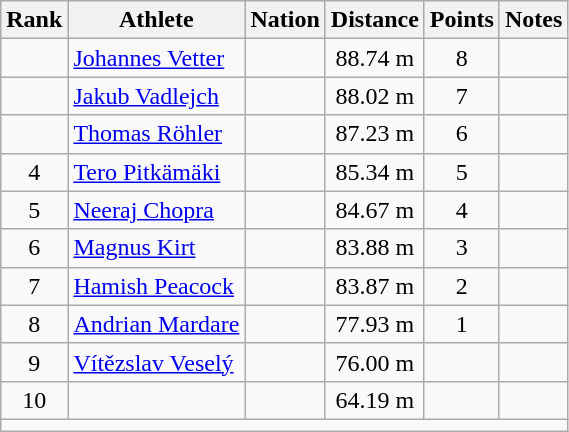<table class="wikitable mw-datatable sortable" style="text-align:center;">
<tr>
<th>Rank</th>
<th>Athlete</th>
<th>Nation</th>
<th>Distance</th>
<th>Points</th>
<th>Notes</th>
</tr>
<tr>
<td></td>
<td align=left><a href='#'>Johannes Vetter</a></td>
<td align=left></td>
<td>88.74 m</td>
<td>8</td>
<td></td>
</tr>
<tr>
<td></td>
<td align=left><a href='#'>Jakub Vadlejch</a></td>
<td align=left></td>
<td>88.02 m</td>
<td>7</td>
<td></td>
</tr>
<tr>
<td></td>
<td align=left><a href='#'>Thomas Röhler</a></td>
<td align=left></td>
<td>87.23 m</td>
<td>6</td>
<td></td>
</tr>
<tr>
<td>4</td>
<td align=left><a href='#'>Tero Pitkämäki</a></td>
<td align=left></td>
<td>85.34 m</td>
<td>5</td>
<td></td>
</tr>
<tr>
<td>5</td>
<td align=left><a href='#'>Neeraj Chopra</a></td>
<td align=left></td>
<td>84.67 m</td>
<td>4</td>
<td></td>
</tr>
<tr>
<td>6</td>
<td align=left><a href='#'>Magnus Kirt</a></td>
<td align=left></td>
<td>83.88 m</td>
<td>3</td>
<td></td>
</tr>
<tr>
<td>7</td>
<td align=left><a href='#'>Hamish Peacock</a></td>
<td align=left></td>
<td>83.87 m</td>
<td>2</td>
<td></td>
</tr>
<tr>
<td>8</td>
<td align=left><a href='#'>Andrian Mardare</a></td>
<td align=left></td>
<td>77.93 m</td>
<td>1</td>
<td></td>
</tr>
<tr>
<td>9</td>
<td align=left><a href='#'>Vítězslav Veselý</a></td>
<td align=left></td>
<td>76.00 m</td>
<td></td>
<td></td>
</tr>
<tr>
<td>10</td>
<td align=left></td>
<td align=left></td>
<td>64.19 m</td>
<td></td>
<td></td>
</tr>
<tr class="sortbottom">
<td colspan=6></td>
</tr>
</table>
